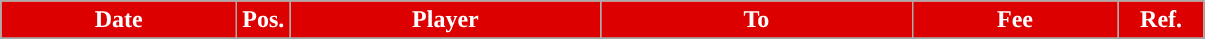<table class="wikitable" style="text-align:center;">
<tr>
<th style="background:#DD0000; color:#FFFFFF; width:150px;">Date</th>
<th style="background:#DD0000; color:#FFFFFF; width:20px;">Pos.</th>
<th style="background:#DD0000; color:#FFFFFF; width:200px;">Player</th>
<th style="background:#DD0000; color:#FFFFFF; width:200px;">To</th>
<th style="background:#DD0000; color:#FFFFFF; width:130px;">Fee</th>
<th style="background:#DD0000; color:#FFFFFF; width:50px;">Ref.</th>
</tr>
<tr>
</tr>
</table>
